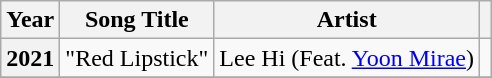<table class="wikitable sortable plainrowheaders">
<tr>
<th scope="col">Year</th>
<th scope="col">Song Title</th>
<th scope="col">Artist</th>
<th scope="col" class="unsortable"></th>
</tr>
<tr>
<th scope="row">2021</th>
<td>"Red Lipstick"</td>
<td>Lee Hi (Feat. <a href='#'>Yoon Mirae</a>)</td>
<td></td>
</tr>
<tr>
</tr>
</table>
